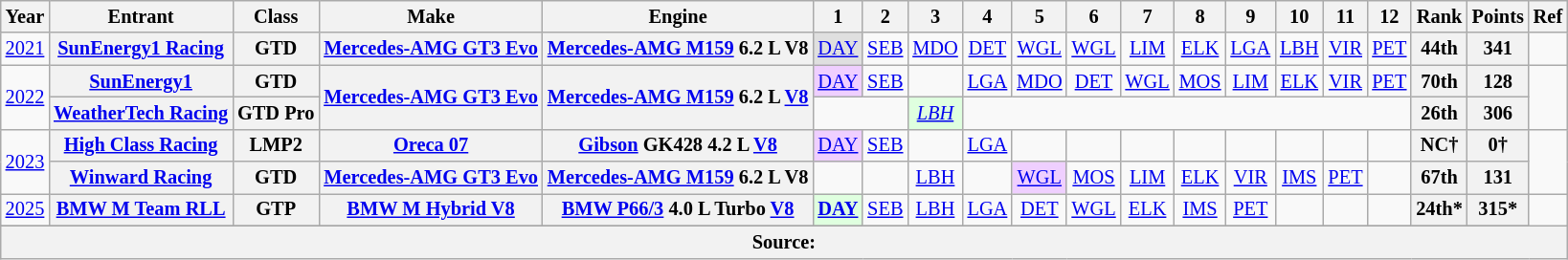<table class="wikitable" style="text-align:center; font-size:85%">
<tr>
<th>Year</th>
<th>Entrant</th>
<th>Class</th>
<th>Make</th>
<th>Engine</th>
<th>1</th>
<th>2</th>
<th>3</th>
<th>4</th>
<th>5</th>
<th>6</th>
<th>7</th>
<th>8</th>
<th>9</th>
<th>10</th>
<th>11</th>
<th>12</th>
<th>Rank</th>
<th>Points</th>
<th>Ref</th>
</tr>
<tr>
<td><a href='#'>2021</a></td>
<th nowrap><a href='#'>SunEnergy1 Racing</a></th>
<th>GTD</th>
<th nowrap><a href='#'>Mercedes-AMG GT3 Evo</a></th>
<th nowrap><a href='#'>Mercedes-AMG M159</a> 6.2 L V8</th>
<td style="background:#DFDFDF;"><a href='#'>DAY</a><br></td>
<td><a href='#'>SEB</a></td>
<td><a href='#'>MDO</a></td>
<td><a href='#'>DET</a></td>
<td><a href='#'>WGL</a></td>
<td><a href='#'>WGL</a></td>
<td><a href='#'>LIM</a></td>
<td><a href='#'>ELK</a></td>
<td><a href='#'>LGA</a></td>
<td><a href='#'>LBH</a></td>
<td><a href='#'>VIR</a></td>
<td><a href='#'>PET</a></td>
<th>44th</th>
<th>341</th>
<td></td>
</tr>
<tr>
<td rowspan=2><a href='#'>2022</a></td>
<th nowrap><a href='#'>SunEnergy1</a></th>
<th>GTD</th>
<th rowspan=2 nowrap><a href='#'>Mercedes-AMG GT3 Evo</a></th>
<th rowspan=2 nowrap><a href='#'>Mercedes-AMG M159</a> 6.2 L <a href='#'>V8</a></th>
<td style="background:#EFCFFF;"><a href='#'>DAY</a><br></td>
<td><a href='#'>SEB</a></td>
<td></td>
<td><a href='#'>LGA</a></td>
<td><a href='#'>MDO</a></td>
<td><a href='#'>DET</a></td>
<td><a href='#'>WGL</a></td>
<td><a href='#'>MOS</a></td>
<td><a href='#'>LIM</a></td>
<td><a href='#'>ELK</a></td>
<td><a href='#'>VIR</a></td>
<td><a href='#'>PET</a></td>
<th>70th</th>
<th>128</th>
<td rowspan="2"></td>
</tr>
<tr>
<th nowrap><a href='#'>WeatherTech Racing</a></th>
<th nowrap>GTD Pro</th>
<td colspan=2></td>
<td style="background:#DFFFDF;"><em><a href='#'>LBH</a></em><br></td>
<td colspan=9></td>
<th>26th</th>
<th>306</th>
</tr>
<tr>
<td rowspan=2><a href='#'>2023</a></td>
<th nowrap><a href='#'>High Class Racing</a></th>
<th>LMP2</th>
<th nowrap><a href='#'>Oreca 07</a></th>
<th nowrap><a href='#'>Gibson</a> GK428 4.2 L <a href='#'>V8</a></th>
<td style="background:#EFCFFF;"><a href='#'>DAY</a><br></td>
<td><a href='#'>SEB</a></td>
<td></td>
<td><a href='#'>LGA</a></td>
<td></td>
<td></td>
<td></td>
<td></td>
<td></td>
<td></td>
<td></td>
<td></td>
<th>NC†</th>
<th>0†</th>
<td rowspan="2"></td>
</tr>
<tr>
<th nowrap><a href='#'>Winward Racing</a></th>
<th>GTD</th>
<th nowrap><a href='#'>Mercedes-AMG GT3 Evo</a></th>
<th nowrap><a href='#'>Mercedes-AMG M159</a> 6.2 L V8</th>
<td></td>
<td></td>
<td><a href='#'>LBH</a></td>
<td></td>
<td style="background:#EFCFFF;"><a href='#'>WGL</a><br></td>
<td><a href='#'>MOS</a></td>
<td><a href='#'>LIM</a></td>
<td><a href='#'>ELK</a></td>
<td><a href='#'>VIR</a></td>
<td><a href='#'>IMS</a></td>
<td><a href='#'>PET</a></td>
<td></td>
<th>67th</th>
<th>131</th>
</tr>
<tr>
<td><a href='#'>2025</a></td>
<th><a href='#'>BMW M Team RLL</a></th>
<th>GTP</th>
<th><a href='#'>BMW M Hybrid V8</a></th>
<th><a href='#'>BMW P66/3</a> 4.0 L Turbo <a href='#'>V8</a></th>
<td style="background:#DFFFDF;"><strong><a href='#'>DAY</a></strong><br></td>
<td><a href='#'>SEB</a></td>
<td><a href='#'>LBH</a></td>
<td><a href='#'>LGA</a></td>
<td><a href='#'>DET</a></td>
<td><a href='#'>WGL</a></td>
<td><a href='#'>ELK</a></td>
<td><a href='#'>IMS</a></td>
<td><a href='#'>PET</a></td>
<td></td>
<td></td>
<td></td>
<th>24th*</th>
<th>315*</th>
</tr>
<tr>
</tr>
<tr>
<th colspan="20">Source:</th>
</tr>
</table>
